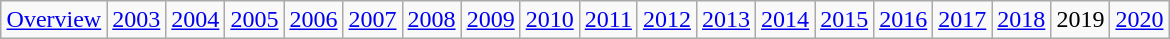<table class="wikitable" style="margin: 1em auto;">
<tr --->
<td><a href='#'>Overview</a></td>
<td><a href='#'>2003</a></td>
<td><a href='#'>2004</a></td>
<td><a href='#'>2005</a></td>
<td><a href='#'>2006</a></td>
<td><a href='#'>2007</a></td>
<td><a href='#'>2008</a></td>
<td><a href='#'>2009</a></td>
<td><a href='#'>2010</a></td>
<td><a href='#'>2011</a></td>
<td><a href='#'>2012</a></td>
<td><a href='#'>2013</a></td>
<td><a href='#'>2014</a></td>
<td><a href='#'>2015</a></td>
<td><a href='#'>2016</a></td>
<td><a href='#'>2017</a></td>
<td><a href='#'>2018</a></td>
<td>2019</td>
<td><a href='#'>2020</a></td>
</tr>
</table>
